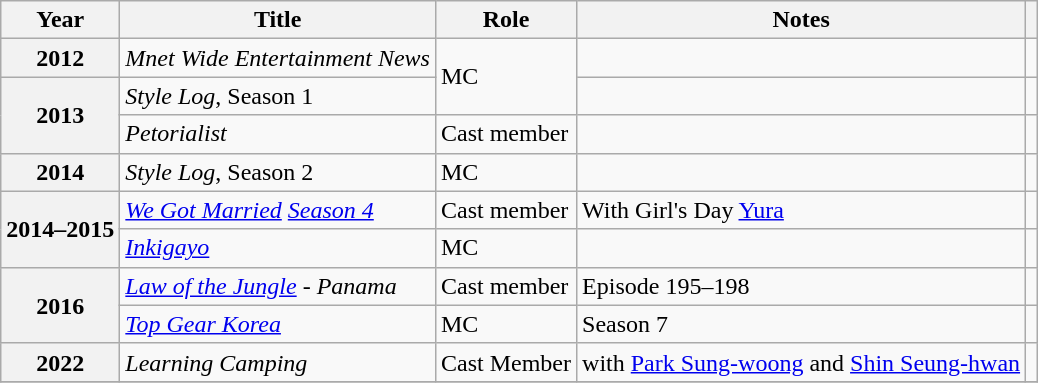<table class="wikitable sortable plainrowheaders">
<tr>
<th>Year</th>
<th>Title</th>
<th>Role</th>
<th>Notes</th>
<th class="unsortable"></th>
</tr>
<tr>
<th scope="row">2012</th>
<td><em>Mnet Wide Entertainment News</em></td>
<td rowspan="2">MC</td>
<td></td>
<td></td>
</tr>
<tr>
<th scope="row" rowspan="2">2013</th>
<td><em>Style Log</em>, Season 1</td>
<td></td>
<td></td>
</tr>
<tr>
<td><em>Petorialist</em></td>
<td>Cast member</td>
<td></td>
<td></td>
</tr>
<tr>
<th scope="row">2014</th>
<td><em>Style Log</em>, Season 2</td>
<td>MC</td>
<td></td>
<td></td>
</tr>
<tr>
<th scope="row" rowspan="2">2014–2015</th>
<td><em><a href='#'>We Got Married</a> <a href='#'>Season 4</a></em></td>
<td>Cast member</td>
<td>With Girl's Day <a href='#'>Yura</a></td>
<td></td>
</tr>
<tr>
<td><em><a href='#'>Inkigayo</a></em></td>
<td>MC</td>
<td></td>
<td></td>
</tr>
<tr>
<th scope="row" rowspan="2">2016</th>
<td><em><a href='#'>Law of the Jungle</a> - Panama</em></td>
<td>Cast member</td>
<td>Episode 195–198</td>
<td></td>
</tr>
<tr>
<td><em><a href='#'>Top Gear Korea</a></em></td>
<td>MC</td>
<td>Season 7</td>
<td></td>
</tr>
<tr>
<th scope="row">2022</th>
<td><em>Learning Camping</em></td>
<td>Cast Member</td>
<td>with <a href='#'>Park Sung-woong</a> and <a href='#'>Shin Seung-hwan</a></td>
<td></td>
</tr>
<tr>
</tr>
</table>
